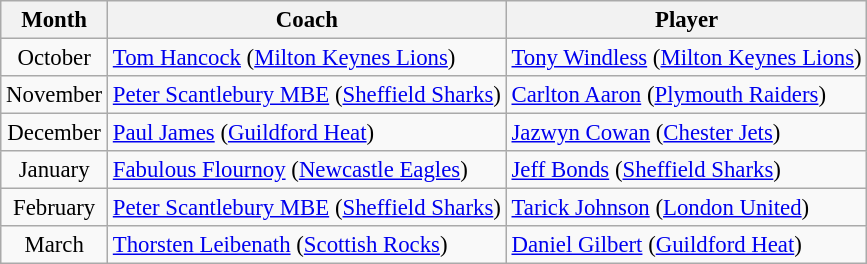<table class="wikitable" style="font-size:95%">
<tr>
<th>Month</th>
<th>Coach</th>
<th>Player</th>
</tr>
<tr --->
<td style="text-align:center">October</td>
<td> <a href='#'>Tom Hancock</a> (<a href='#'>Milton Keynes Lions</a>)</td>
<td>  <a href='#'>Tony Windless</a> (<a href='#'>Milton Keynes Lions</a>)</td>
</tr>
<tr>
<td style="text-align:center">November</td>
<td> <a href='#'>Peter Scantlebury MBE</a> (<a href='#'>Sheffield Sharks</a>)</td>
<td> <a href='#'>Carlton Aaron</a> (<a href='#'>Plymouth Raiders</a>)</td>
</tr>
<tr>
<td style="text-align:center">December</td>
<td> <a href='#'>Paul James</a> (<a href='#'>Guildford Heat</a>)</td>
<td> <a href='#'>Jazwyn Cowan</a> (<a href='#'>Chester Jets</a>)</td>
</tr>
<tr>
<td style="text-align:center">January</td>
<td>  <a href='#'>Fabulous Flournoy</a> (<a href='#'>Newcastle Eagles</a>)</td>
<td> <a href='#'>Jeff Bonds</a> (<a href='#'>Sheffield Sharks</a>)</td>
</tr>
<tr>
<td style="text-align:center">February</td>
<td> <a href='#'>Peter Scantlebury MBE</a> (<a href='#'>Sheffield Sharks</a>)</td>
<td>  <a href='#'>Tarick Johnson</a> (<a href='#'>London United</a>)</td>
</tr>
<tr>
<td style="text-align:center">March</td>
<td> <a href='#'>Thorsten Leibenath</a> (<a href='#'>Scottish Rocks</a>)</td>
<td> <a href='#'>Daniel Gilbert</a> (<a href='#'>Guildford Heat</a>)</td>
</tr>
</table>
